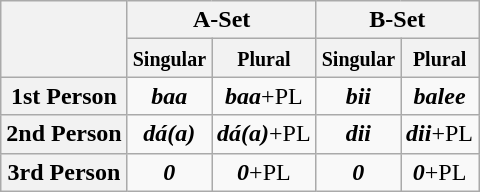<table class="wikitable" style="text-align:center;">
<tr>
<th rowspan=2></th>
<th colspan=2>A-Set</th>
<th colspan=2>B-Set</th>
</tr>
<tr>
<th><small>Singular</small></th>
<th><small>Plural</small></th>
<th><small>Singular</small></th>
<th><small>Plural</small></th>
</tr>
<tr>
<th>1st Person</th>
<td><strong><em>baa</em></strong></td>
<td><strong><em>baa</em></strong>+PL</td>
<td><strong><em>bii</em></strong></td>
<td><strong><em>balee</em></strong></td>
</tr>
<tr>
<th>2nd Person</th>
<td><strong><em>dá(a)</em></strong></td>
<td><strong><em>dá(a)</em></strong>+PL</td>
<td><strong><em>dii</em></strong></td>
<td><strong><em>dii</em></strong>+PL</td>
</tr>
<tr>
<th>3rd Person</th>
<td><strong><em>0</em></strong></td>
<td><strong><em>0</em></strong>+PL</td>
<td><strong><em>0</em></strong></td>
<td><strong><em>0</em></strong>+PL</td>
</tr>
</table>
